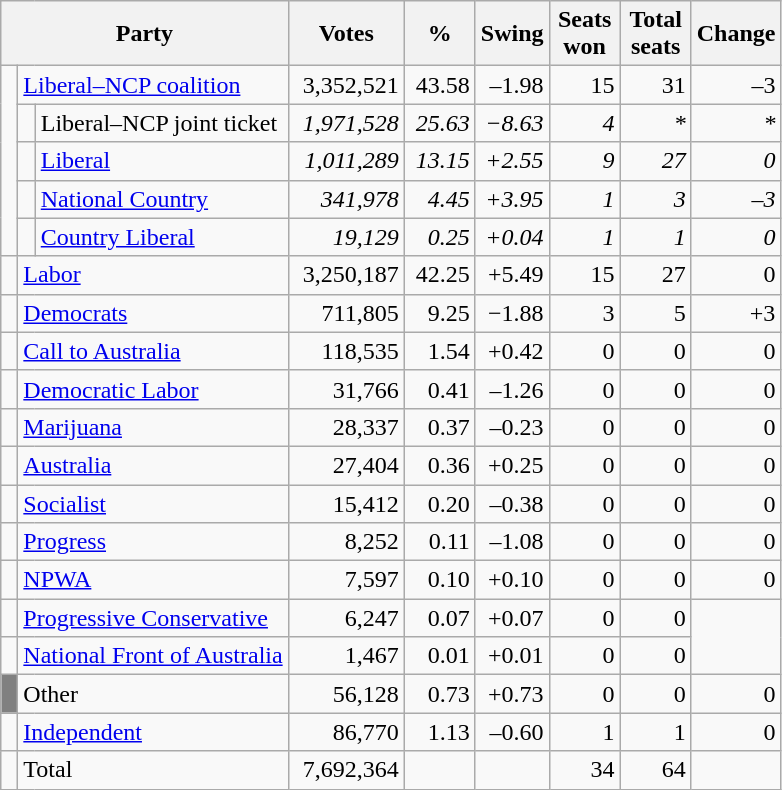<table class="wikitable">
<tr>
<th colspan=3 style="width:180px">Party</th>
<th style="width:70px;">Votes</th>
<th style="width:40px;">%</th>
<th style="width:40px;">Swing</th>
<th style="width:40px;">Seats won</th>
<th style="width:40px;">Total seats</th>
<th style="width:40px;">Change</th>
</tr>
<tr>
<td rowspan=5> </td>
<td colspan=2><a href='#'>Liberal–NCP coalition</a></td>
<td align=right>3,352,521</td>
<td align=right>43.58</td>
<td align=right>–1.98</td>
<td align=right>15</td>
<td align=right>31</td>
<td align=right>–3</td>
</tr>
<tr>
<td> </td>
<td>Liberal–NCP joint ticket</td>
<td align=right><em>1,971,528</em></td>
<td align=right><em>25.63</em></td>
<td align=right><em>−8.63</em></td>
<td align=right><em>4</em></td>
<td align=right><em>*</em></td>
<td align=right><em>*</em></td>
</tr>
<tr>
<td> </td>
<td><a href='#'>Liberal</a></td>
<td align=right><em>1,011,289</em></td>
<td align=right><em>13.15</em></td>
<td align=right><em>+2.55</em></td>
<td align=right><em>9</em></td>
<td align=right><em>27</em></td>
<td align=right><em>0</em></td>
</tr>
<tr>
<td> </td>
<td><a href='#'>National Country</a></td>
<td align=right><em>341,978</em></td>
<td align=right><em>4.45</em></td>
<td align=right><em>+3.95</em></td>
<td align=right><em>1</em></td>
<td align=right><em>3</em></td>
<td align=right><em>–3</em></td>
</tr>
<tr>
<td> </td>
<td><a href='#'>Country Liberal</a></td>
<td align=right><em>19,129</em></td>
<td align=right><em>0.25</em></td>
<td align=right><em>+0.04</em></td>
<td align=right><em>1</em></td>
<td align=right><em>1</em></td>
<td align=right><em>0</em></td>
</tr>
<tr>
<td> </td>
<td colspan=2><a href='#'>Labor</a></td>
<td align=right>3,250,187</td>
<td align=right>42.25</td>
<td align=right>+5.49</td>
<td align=right>15</td>
<td align=right>27</td>
<td align=right>0</td>
</tr>
<tr>
<td> </td>
<td colspan=2><a href='#'>Democrats</a></td>
<td align=right>711,805</td>
<td align=right>9.25</td>
<td align=right>−1.88</td>
<td align=right>3</td>
<td align=right>5</td>
<td align=right>+3</td>
</tr>
<tr>
<td> </td>
<td colspan=2><a href='#'>Call to Australia</a></td>
<td align=right>118,535</td>
<td align=right>1.54</td>
<td align=right>+0.42</td>
<td align=right>0</td>
<td align=right>0</td>
<td align=right>0</td>
</tr>
<tr>
<td> </td>
<td colspan=2><a href='#'>Democratic Labor</a></td>
<td align=right>31,766</td>
<td align=right>0.41</td>
<td align=right>–1.26</td>
<td align=right>0</td>
<td align=right>0</td>
<td align=right>0</td>
</tr>
<tr>
<td> </td>
<td colspan=2><a href='#'>Marijuana</a></td>
<td align=right>28,337</td>
<td align=right>0.37</td>
<td align=right>–0.23</td>
<td align=right>0</td>
<td align=right>0</td>
<td align=right>0</td>
</tr>
<tr>
<td> </td>
<td colspan=2><a href='#'>Australia</a></td>
<td align=right>27,404</td>
<td align=right>0.36</td>
<td align=right>+0.25</td>
<td align=right>0</td>
<td align=right>0</td>
<td align=right>0</td>
</tr>
<tr>
<td> </td>
<td colspan=2><a href='#'>Socialist</a></td>
<td align=right>15,412</td>
<td align=right>0.20</td>
<td align=right>–0.38</td>
<td align=right>0</td>
<td align=right>0</td>
<td align=right>0</td>
</tr>
<tr>
<td> </td>
<td colspan=2><a href='#'>Progress</a></td>
<td align=right>8,252</td>
<td align=right>0.11</td>
<td align=right>–1.08</td>
<td align=right>0</td>
<td align=right>0</td>
<td align=right>0</td>
</tr>
<tr>
<td> </td>
<td colspan=2><a href='#'>NPWA</a></td>
<td align=right>7,597</td>
<td align=right>0.10</td>
<td align=right>+0.10</td>
<td align=right>0</td>
<td align=right>0</td>
<td align=right>0</td>
</tr>
<tr>
<td> </td>
<td colspan=2><a href='#'>Progressive Conservative</a></td>
<td align=right>6,247</td>
<td align=right>0.07</td>
<td align=right>+0.07</td>
<td align=right>0</td>
<td align=right>0</td>
</tr>
<tr>
<td> </td>
<td colspan=2><a href='#'>National Front of Australia</a></td>
<td align=right>1,467</td>
<td align=right>0.01</td>
<td align=right>+0.01</td>
<td align=right>0</td>
<td align=right>0</td>
</tr>
<tr>
<td style="background:gray;"> </td>
<td colspan=2>Other</td>
<td align=right>56,128</td>
<td align=right>0.73</td>
<td align=right>+0.73</td>
<td align=right>0</td>
<td align=right>0</td>
<td align=right>0</td>
</tr>
<tr>
<td> </td>
<td colspan=2><a href='#'>Independent</a></td>
<td align=right>86,770</td>
<td align=right>1.13</td>
<td align=right>–0.60</td>
<td align=right>1</td>
<td align=right>1</td>
<td align=right>0</td>
</tr>
<tr>
<td> </td>
<td colspan=2>Total</td>
<td align=right>7,692,364</td>
<td align=right> </td>
<td align=right> </td>
<td align=right>34</td>
<td align=right>64</td>
<td align=right></td>
</tr>
</table>
